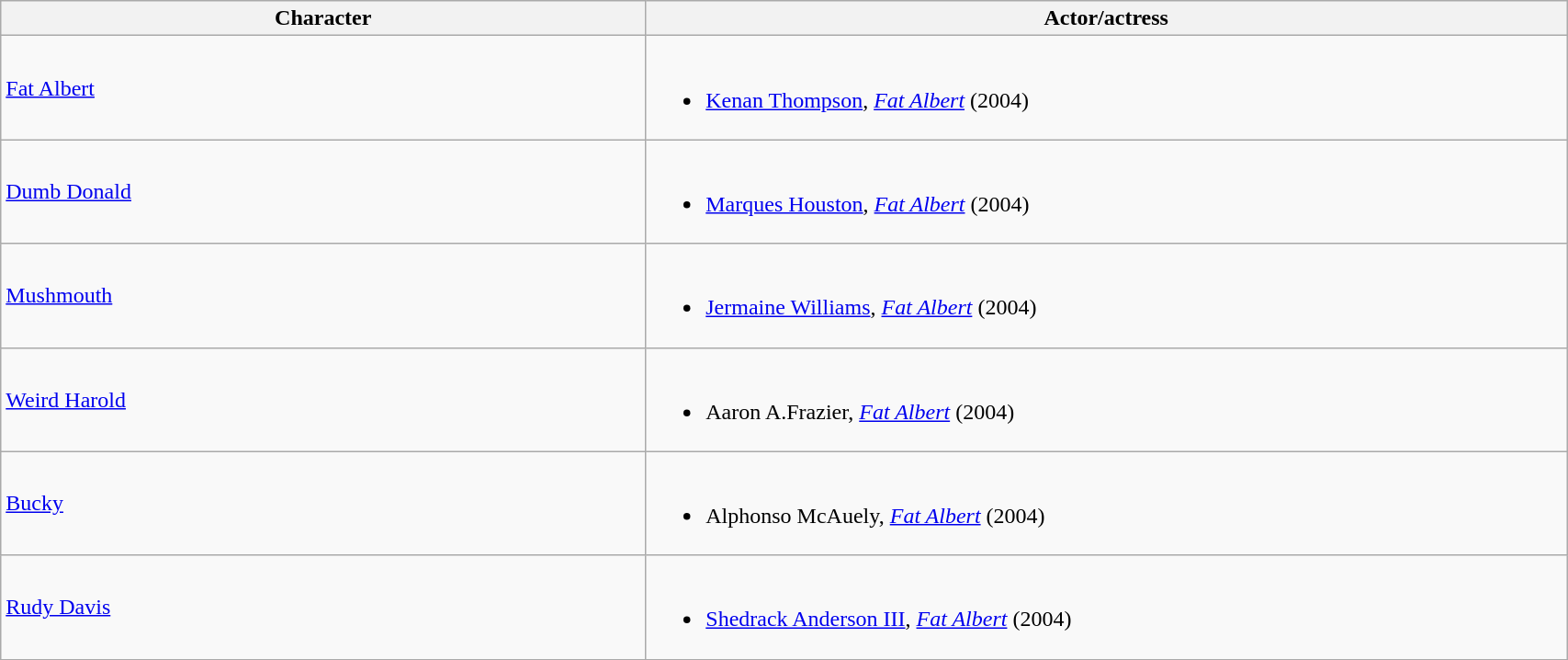<table style="width:90%;" class="wikitable">
<tr>
<th style="width:35%;">Character</th>
<th style="width:50%;">Actor/actress</th>
</tr>
<tr>
<td><a href='#'>Fat Albert</a></td>
<td><br><ul><li><a href='#'>Kenan Thompson</a>, <em><a href='#'>Fat Albert</a></em> (2004)</li></ul></td>
</tr>
<tr>
<td><a href='#'>Dumb Donald</a></td>
<td><br><ul><li><a href='#'>Marques Houston</a>,  <em><a href='#'>Fat Albert</a></em> (2004)</li></ul></td>
</tr>
<tr>
<td><a href='#'>Mushmouth</a></td>
<td><br><ul><li><a href='#'>Jermaine Williams</a>, <em><a href='#'>Fat Albert</a></em> (2004)</li></ul></td>
</tr>
<tr>
<td><a href='#'>Weird Harold</a></td>
<td><br><ul><li>Aaron A.Frazier, <em><a href='#'>Fat Albert</a></em> (2004)</li></ul></td>
</tr>
<tr>
<td><a href='#'>Bucky</a></td>
<td><br><ul><li>Alphonso McAuely,  <em><a href='#'>Fat Albert</a></em> (2004)</li></ul></td>
</tr>
<tr>
<td><a href='#'>Rudy Davis</a></td>
<td><br><ul><li><a href='#'>Shedrack Anderson III</a>, <em><a href='#'>Fat Albert</a></em> (2004)</li></ul></td>
</tr>
<tr |}>
</tr>
</table>
